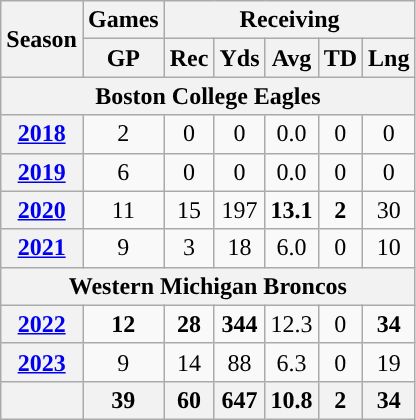<table class="wikitable" style="text-align:center;">
<tr>
<th rowspan="2">Season</th>
<th colspan="1">Games</th>
<th colspan="5">Receiving</th>
</tr>
<tr>
<th>GP</th>
<th>Rec</th>
<th>Yds</th>
<th>Avg</th>
<th>TD</th>
<th>Lng</th>
</tr>
<tr>
<th colspan="16">Boston College Eagles</th>
</tr>
<tr>
<th><a href='#'>2018</a></th>
<td>2</td>
<td>0</td>
<td>0</td>
<td>0.0</td>
<td>0</td>
<td>0</td>
</tr>
<tr>
<th><a href='#'>2019</a></th>
<td>6</td>
<td>0</td>
<td>0</td>
<td>0.0</td>
<td>0</td>
<td>0</td>
</tr>
<tr>
<th><a href='#'>2020</a></th>
<td>11</td>
<td>15</td>
<td>197</td>
<td><strong>13.1</strong></td>
<td><strong>2</strong></td>
<td>30</td>
</tr>
<tr>
<th><a href='#'>2021</a></th>
<td>9</td>
<td>3</td>
<td>18</td>
<td>6.0</td>
<td>0</td>
<td>10</td>
</tr>
<tr>
<th colspan="16">Western Michigan Broncos</th>
</tr>
<tr>
<th><a href='#'>2022</a></th>
<td><strong>12</strong></td>
<td><strong>28</strong></td>
<td><strong>344</strong></td>
<td>12.3</td>
<td>0</td>
<td><strong>34</strong></td>
</tr>
<tr>
<th><a href='#'>2023</a></th>
<td>9</td>
<td>14</td>
<td>88</td>
<td>6.3</td>
<td>0</td>
<td>19</td>
</tr>
<tr>
<th></th>
<th>39</th>
<th>60</th>
<th>647</th>
<th>10.8</th>
<th>2</th>
<th>34</th>
</tr>
</table>
